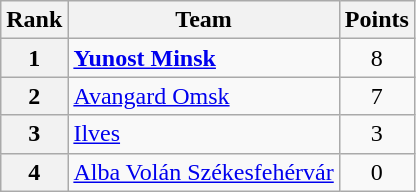<table class="wikitable" style="text-align: center;">
<tr>
<th>Rank</th>
<th>Team</th>
<th>Points</th>
</tr>
<tr>
<th>1</th>
<td style="text-align: left;"> <strong><a href='#'>Yunost Minsk</a></strong></td>
<td>8</td>
</tr>
<tr>
<th>2</th>
<td style="text-align: left;"> <a href='#'>Avangard Omsk</a></td>
<td>7</td>
</tr>
<tr>
<th>3</th>
<td style="text-align: left;"> <a href='#'>Ilves</a></td>
<td>3</td>
</tr>
<tr>
<th>4</th>
<td style="text-align: left;"> <a href='#'>Alba Volán Székesfehérvár</a></td>
<td>0</td>
</tr>
</table>
